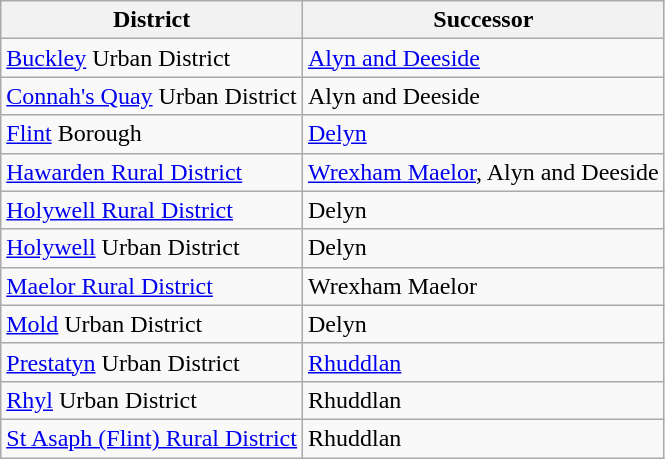<table class="wikitable">
<tr>
<th>District</th>
<th>Successor</th>
</tr>
<tr>
<td><a href='#'>Buckley</a> Urban District</td>
<td><a href='#'>Alyn and Deeside</a></td>
</tr>
<tr>
<td><a href='#'>Connah's Quay</a> Urban District</td>
<td>Alyn and Deeside</td>
</tr>
<tr>
<td><a href='#'>Flint</a> Borough</td>
<td><a href='#'>Delyn</a></td>
</tr>
<tr>
<td><a href='#'>Hawarden Rural District</a></td>
<td><a href='#'>Wrexham Maelor</a>, Alyn and Deeside</td>
</tr>
<tr>
<td><a href='#'>Holywell Rural District</a></td>
<td>Delyn</td>
</tr>
<tr>
<td><a href='#'>Holywell</a> Urban District</td>
<td>Delyn</td>
</tr>
<tr>
<td><a href='#'>Maelor Rural District</a></td>
<td>Wrexham Maelor</td>
</tr>
<tr>
<td><a href='#'>Mold</a> Urban District</td>
<td>Delyn</td>
</tr>
<tr>
<td><a href='#'>Prestatyn</a> Urban District</td>
<td><a href='#'>Rhuddlan</a></td>
</tr>
<tr>
<td><a href='#'>Rhyl</a> Urban District</td>
<td>Rhuddlan</td>
</tr>
<tr>
<td><a href='#'>St Asaph (Flint) Rural District</a></td>
<td>Rhuddlan</td>
</tr>
</table>
